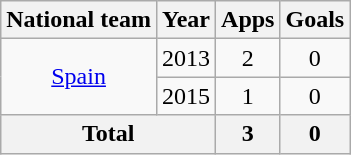<table class=wikitable style=text-align:center>
<tr>
<th>National team</th>
<th>Year</th>
<th>Apps</th>
<th>Goals</th>
</tr>
<tr>
<td rowspan="2"><a href='#'>Spain</a></td>
<td>2013</td>
<td>2</td>
<td>0</td>
</tr>
<tr>
<td>2015</td>
<td>1</td>
<td>0</td>
</tr>
<tr>
<th colspan="2">Total</th>
<th>3</th>
<th>0</th>
</tr>
</table>
